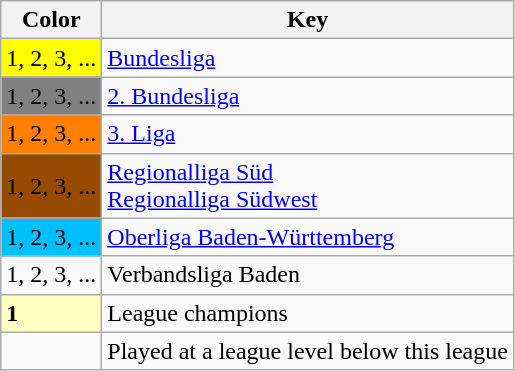<table class="wikitable" align="center">
<tr>
<th>Color</th>
<th>Key</th>
</tr>
<tr>
<td style="background:#FFFF00">1, 2, 3, ...</td>
<td><a href='#'>Bundesliga</a></td>
</tr>
<tr>
<td style="background:#808080">1, 2, 3, ...</td>
<td><a href='#'>2. Bundesliga</a></td>
</tr>
<tr>
<td style="background:#FF7F00">1, 2, 3, ...</td>
<td><a href='#'>3. Liga</a></td>
</tr>
<tr>
<td style="background:#964B00">1, 2, 3, ...</td>
<td><a href='#'>Regionalliga Süd</a>  <br><a href='#'>Regionalliga Südwest</a> </td>
</tr>
<tr>
<td style="background:#00BFFF">1, 2, 3, ...</td>
<td><a href='#'>Oberliga Baden-Württemberg</a></td>
</tr>
<tr>
<td>1, 2, 3, ...</td>
<td>Verbandsliga Baden</td>
</tr>
<tr>
<td style="background:#ffffbf"><strong>1</strong></td>
<td>League champions</td>
</tr>
<tr>
<td></td>
<td>Played at a league level below this league</td>
</tr>
</table>
